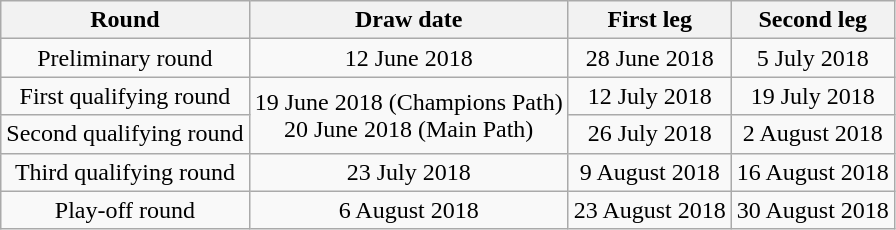<table class="wikitable" style="text-align:center">
<tr>
<th>Round</th>
<th>Draw date</th>
<th>First leg</th>
<th>Second leg</th>
</tr>
<tr>
<td>Preliminary round</td>
<td>12 June 2018</td>
<td>28 June 2018</td>
<td>5 July 2018</td>
</tr>
<tr>
<td>First qualifying round</td>
<td rowspan=2>19 June 2018 (Champions Path)<br>20 June 2018 (Main Path)</td>
<td>12 July 2018</td>
<td>19 July 2018</td>
</tr>
<tr>
<td>Second qualifying round</td>
<td>26 July 2018</td>
<td>2 August 2018</td>
</tr>
<tr>
<td>Third qualifying round</td>
<td>23 July 2018</td>
<td>9 August 2018</td>
<td>16 August 2018</td>
</tr>
<tr>
<td>Play-off round</td>
<td>6 August 2018</td>
<td>23 August 2018</td>
<td>30 August 2018</td>
</tr>
</table>
